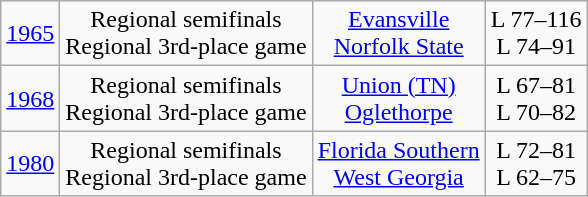<table class="wikitable">
<tr align="center">
<td><a href='#'>1965</a></td>
<td>Regional semifinals<br>Regional 3rd-place game</td>
<td><a href='#'>Evansville</a><br><a href='#'>Norfolk State</a></td>
<td>L 77–116<br>L 74–91</td>
</tr>
<tr align="center">
<td><a href='#'>1968</a></td>
<td>Regional semifinals<br>Regional 3rd-place game</td>
<td><a href='#'>Union (TN)</a><br><a href='#'>Oglethorpe</a></td>
<td>L 67–81<br>L 70–82</td>
</tr>
<tr align="center">
<td><a href='#'>1980</a></td>
<td>Regional semifinals<br>Regional 3rd-place game</td>
<td><a href='#'>Florida Southern</a><br><a href='#'>West Georgia</a></td>
<td>L 72–81<br>L 62–75</td>
</tr>
</table>
